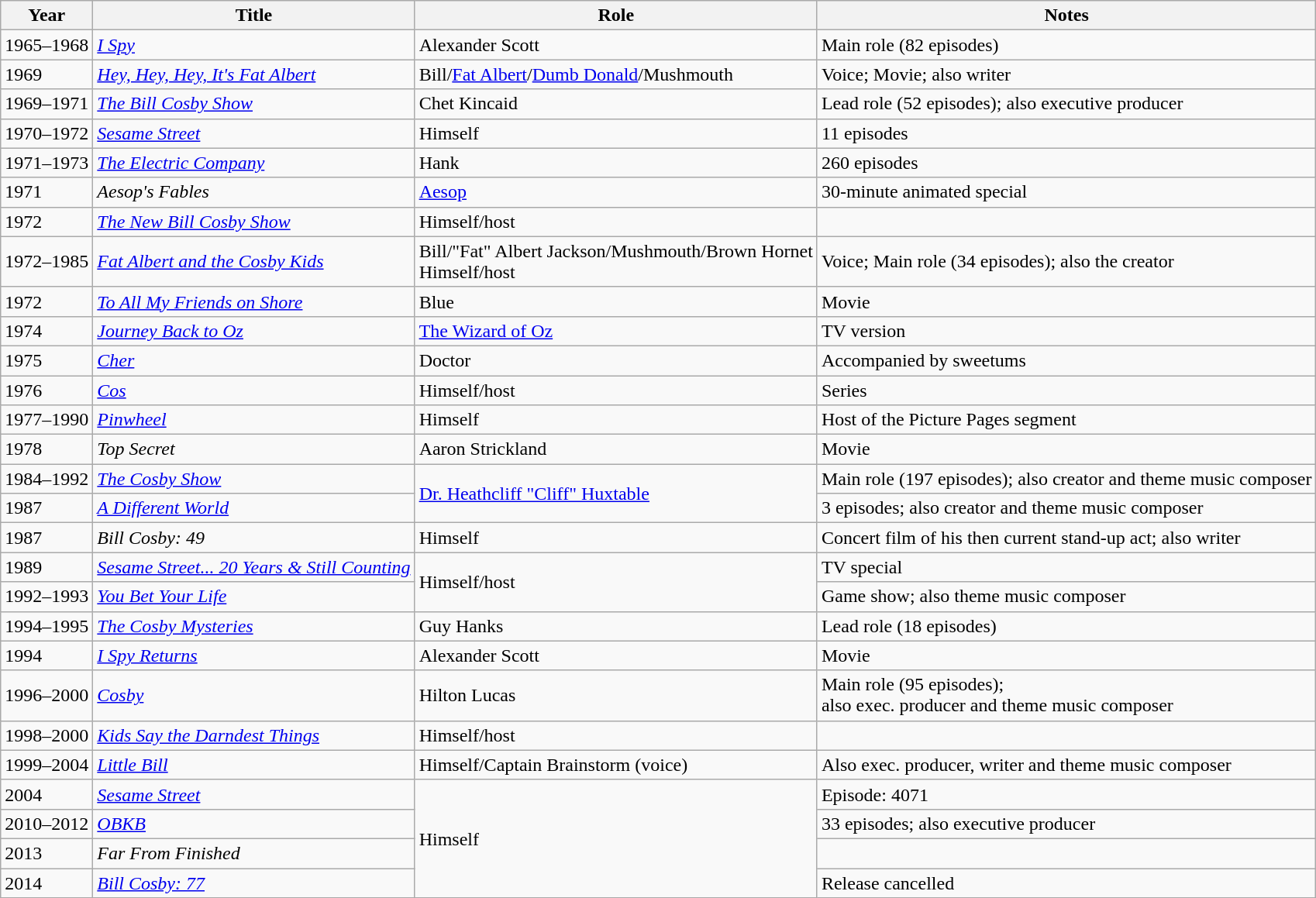<table class="wikitable sortable">
<tr>
<th>Year</th>
<th>Title</th>
<th>Role</th>
<th class="unsortable">Notes</th>
</tr>
<tr>
<td>1965–1968</td>
<td><em><a href='#'>I Spy</a></em></td>
<td>Alexander Scott</td>
<td>Main role (82 episodes)</td>
</tr>
<tr>
<td>1969</td>
<td><em><a href='#'>Hey, Hey, Hey, It's Fat Albert</a></em></td>
<td>Bill/<a href='#'>Fat Albert</a>/<a href='#'>Dumb Donald</a>/Mushmouth</td>
<td>Voice; Movie; also writer</td>
</tr>
<tr>
<td>1969–1971</td>
<td><em><a href='#'>The Bill Cosby Show</a></em></td>
<td>Chet Kincaid</td>
<td>Lead role (52 episodes); also executive producer</td>
</tr>
<tr>
<td>1970–1972</td>
<td><em> <a href='#'>Sesame Street</a></em></td>
<td>Himself</td>
<td>11 episodes</td>
</tr>
<tr>
<td>1971–1973</td>
<td><em><a href='#'>The Electric Company</a></em></td>
<td>Hank</td>
<td>260 episodes</td>
</tr>
<tr>
<td>1971</td>
<td><em>Aesop's Fables</em></td>
<td><a href='#'>Aesop</a></td>
<td>30-minute animated special</td>
</tr>
<tr>
<td>1972</td>
<td><em><a href='#'>The New Bill Cosby Show</a></em></td>
<td>Himself/host</td>
<td></td>
</tr>
<tr>
<td>1972–1985</td>
<td><em><a href='#'>Fat Albert and the Cosby Kids</a></em></td>
<td>Bill/"Fat" Albert Jackson/Mushmouth/Brown Hornet <br> Himself/host</td>
<td>Voice; Main role (34 episodes); also the creator</td>
</tr>
<tr>
<td>1972</td>
<td><em><a href='#'>To All My Friends on Shore</a></em></td>
<td>Blue</td>
<td>Movie</td>
</tr>
<tr>
<td>1974</td>
<td><em><a href='#'>Journey Back to Oz</a></em></td>
<td><a href='#'>The Wizard of Oz</a></td>
<td>TV version</td>
</tr>
<tr>
<td>1975</td>
<td><em><a href='#'>Cher</a></em></td>
<td>Doctor</td>
<td>Accompanied by sweetums</td>
</tr>
<tr>
<td>1976</td>
<td><em><a href='#'>Cos</a></em></td>
<td>Himself/host</td>
<td>Series</td>
</tr>
<tr>
<td>1977–1990</td>
<td><em><a href='#'>Pinwheel</a></em></td>
<td>Himself</td>
<td>Host of the Picture Pages segment</td>
</tr>
<tr>
<td>1978</td>
<td><em>Top Secret</em></td>
<td>Aaron Strickland</td>
<td>Movie</td>
</tr>
<tr>
<td>1984–1992</td>
<td><em><a href='#'>The Cosby Show</a></em></td>
<td rowspan="2"><a href='#'>Dr. Heathcliff "Cliff" Huxtable</a></td>
<td>Main role (197 episodes); also creator and theme music composer</td>
</tr>
<tr>
<td>1987</td>
<td><em><a href='#'>A Different World</a></em></td>
<td>3 episodes; also creator and theme music composer</td>
</tr>
<tr>
<td>1987</td>
<td><em>Bill Cosby: 49</em></td>
<td>Himself</td>
<td>Concert film of his then current stand-up act; also writer</td>
</tr>
<tr>
<td>1989</td>
<td><em> <a href='#'>Sesame Street... 20 Years & Still Counting</a></em></td>
<td rowspan="2">Himself/host</td>
<td>TV special</td>
</tr>
<tr>
<td>1992–1993</td>
<td><em><a href='#'>You Bet Your Life</a></em></td>
<td>Game show; also theme music composer</td>
</tr>
<tr>
<td>1994–1995</td>
<td><em><a href='#'>The Cosby Mysteries</a></em></td>
<td>Guy Hanks</td>
<td>Lead role (18 episodes)</td>
</tr>
<tr>
<td>1994</td>
<td><em><a href='#'>I Spy Returns</a></em></td>
<td>Alexander Scott</td>
<td>Movie</td>
</tr>
<tr>
<td>1996–2000</td>
<td><em><a href='#'>Cosby</a></em></td>
<td>Hilton Lucas</td>
<td>Main role (95 episodes); <br> also exec. producer and theme music composer</td>
</tr>
<tr>
<td>1998–2000</td>
<td><em><a href='#'>Kids Say the Darndest Things</a></em></td>
<td>Himself/host</td>
<td></td>
</tr>
<tr>
<td>1999–2004</td>
<td><em><a href='#'>Little Bill</a></em></td>
<td>Himself/Captain Brainstorm (voice)</td>
<td>Also exec. producer, writer and theme music composer</td>
</tr>
<tr>
<td>2004</td>
<td><em><a href='#'>Sesame Street</a></em></td>
<td rowspan="4">Himself</td>
<td>Episode: 4071</td>
</tr>
<tr>
<td>2010–2012</td>
<td><em><a href='#'>OBKB</a></em></td>
<td>33 episodes; also executive producer</td>
</tr>
<tr>
<td>2013</td>
<td><em>Far From Finished</em></td>
<td></td>
</tr>
<tr>
<td>2014</td>
<td><em><a href='#'>Bill Cosby: 77</a></em></td>
<td>Release cancelled</td>
</tr>
</table>
